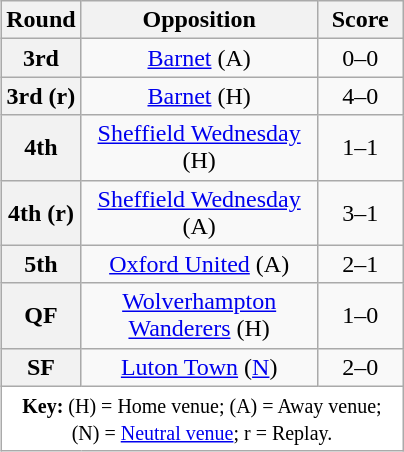<table class="wikitable plainrowheaders" style="text-align:center;margin-left:1em;float:right">
<tr>
<th width="25">Round</th>
<th width="150">Opposition</th>
<th width="50">Score</th>
</tr>
<tr>
<th scope=row style="text-align:center">3rd</th>
<td><a href='#'>Barnet</a> (A)</td>
<td>0–0</td>
</tr>
<tr>
<th scope=row style="text-align:center">3rd (r)</th>
<td><a href='#'>Barnet</a> (H)</td>
<td>4–0</td>
</tr>
<tr>
<th scope=row style="text-align:center">4th</th>
<td><a href='#'>Sheffield Wednesday</a> (H)</td>
<td>1–1</td>
</tr>
<tr>
<th scope=row style="text-align:center">4th (r)</th>
<td><a href='#'>Sheffield Wednesday</a> (A)</td>
<td>3–1</td>
</tr>
<tr>
<th scope=row style="text-align:center">5th</th>
<td><a href='#'>Oxford United</a> (A)</td>
<td>2–1</td>
</tr>
<tr>
<th scope=row style="text-align:center">QF</th>
<td><a href='#'>Wolverhampton Wanderers</a> (H)</td>
<td>1–0</td>
</tr>
<tr>
<th scope=row style="text-align:center">SF</th>
<td><a href='#'>Luton Town</a> (<a href='#'>N</a>)</td>
<td>2–0</td>
</tr>
<tr>
<td colspan="3" style="background-color:white;"><small><strong>Key:</strong> (H) = Home venue; (A) = Away venue; (N) = <a href='#'>Neutral venue</a>; r = Replay.</small></td>
</tr>
</table>
